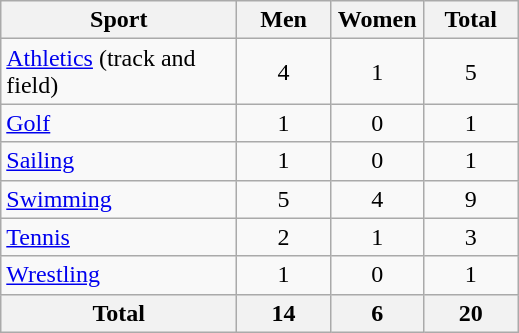<table class="wikitable sortable" style="text-align:center;">
<tr>
<th width=150>Sport</th>
<th width=55>Men</th>
<th width=55>Women</th>
<th width=55>Total</th>
</tr>
<tr>
<td align=left><a href='#'>Athletics</a> (track and field)</td>
<td>4</td>
<td>1</td>
<td>5</td>
</tr>
<tr>
<td align=left><a href='#'>Golf</a></td>
<td>1</td>
<td>0</td>
<td>1</td>
</tr>
<tr>
<td align=left><a href='#'>Sailing</a></td>
<td>1</td>
<td>0</td>
<td>1</td>
</tr>
<tr>
<td align=left><a href='#'>Swimming</a></td>
<td>5</td>
<td>4</td>
<td>9</td>
</tr>
<tr>
<td align=left><a href='#'>Tennis</a></td>
<td>2</td>
<td>1</td>
<td>3</td>
</tr>
<tr>
<td align=left><a href='#'>Wrestling</a></td>
<td>1</td>
<td>0</td>
<td>1</td>
</tr>
<tr>
<th>Total</th>
<th>14</th>
<th>6</th>
<th>20</th>
</tr>
</table>
